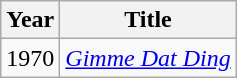<table class="wikitable plainrowheaders" style="text-align:center;">
<tr>
<th scope="col">Year</th>
<th scope="col">Title</th>
</tr>
<tr>
<td>1970</td>
<td><em><a href='#'>Gimme Dat Ding</a></em></td>
</tr>
</table>
